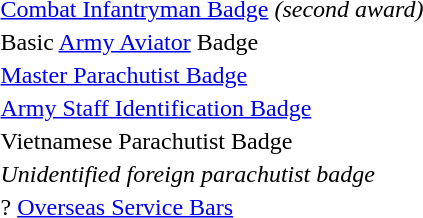<table>
<tr>
<td></td>
<td><a href='#'>Combat Infantryman Badge</a> <em>(second award)</em></td>
</tr>
<tr>
<td></td>
<td>Basic <a href='#'>Army Aviator</a> Badge</td>
</tr>
<tr>
<td></td>
<td><a href='#'>Master Parachutist Badge</a></td>
</tr>
<tr>
<td></td>
<td><a href='#'>Army Staff Identification Badge</a></td>
</tr>
<tr>
<td></td>
<td>Vietnamese Parachutist Badge</td>
</tr>
<tr>
<td></td>
<td><em>Unidentified foreign parachutist badge</em></td>
</tr>
<tr>
<td></td>
<td>? <a href='#'>Overseas Service Bars</a></td>
</tr>
</table>
